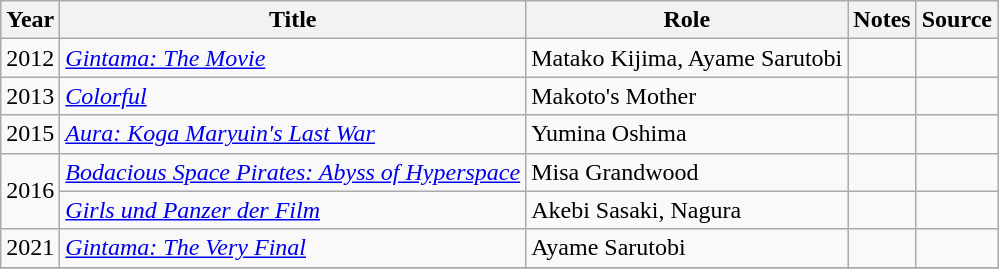<table class="wikitable sortable plainrowheaders">
<tr>
<th>Year</th>
<th>Title</th>
<th>Role</th>
<th class="unsortable">Notes</th>
<th class="unsortable">Source</th>
</tr>
<tr>
<td>2012</td>
<td><em><a href='#'>Gintama: The Movie</a></em></td>
<td>Matako Kijima, Ayame Sarutobi</td>
<td></td>
<td></td>
</tr>
<tr>
<td>2013</td>
<td><em><a href='#'>Colorful</a></em></td>
<td>Makoto's Mother</td>
<td></td>
<td></td>
</tr>
<tr>
<td>2015</td>
<td><em><a href='#'>Aura: Koga Maryuin's Last War</a></em></td>
<td>Yumina Oshima</td>
<td></td>
<td></td>
</tr>
<tr>
<td rowspan="2">2016</td>
<td><em><a href='#'>Bodacious Space Pirates: Abyss of Hyperspace</a></em></td>
<td>Misa Grandwood</td>
<td></td>
<td></td>
</tr>
<tr>
<td><em><a href='#'>Girls und Panzer der Film</a></em></td>
<td>Akebi Sasaki, Nagura</td>
<td></td>
<td></td>
</tr>
<tr>
<td>2021</td>
<td><em><a href='#'>Gintama: The Very Final</a></em></td>
<td>Ayame Sarutobi</td>
<td></td>
<td></td>
</tr>
<tr>
</tr>
</table>
